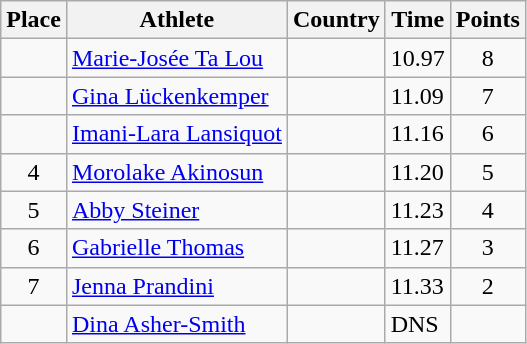<table class="wikitable">
<tr>
<th>Place</th>
<th>Athlete</th>
<th>Country</th>
<th>Time</th>
<th>Points</th>
</tr>
<tr>
<td align=center></td>
<td><a href='#'>Marie-Josée Ta Lou</a></td>
<td></td>
<td>10.97</td>
<td align=center>8</td>
</tr>
<tr>
<td align=center></td>
<td><a href='#'>Gina Lückenkemper</a></td>
<td></td>
<td>11.09</td>
<td align=center>7</td>
</tr>
<tr>
<td align=center></td>
<td><a href='#'>Imani-Lara Lansiquot</a></td>
<td></td>
<td>11.16</td>
<td align=center>6</td>
</tr>
<tr>
<td align=center>4</td>
<td><a href='#'>Morolake Akinosun</a></td>
<td></td>
<td>11.20</td>
<td align=center>5</td>
</tr>
<tr>
<td align=center>5</td>
<td><a href='#'>Abby Steiner</a></td>
<td></td>
<td>11.23</td>
<td align=center>4</td>
</tr>
<tr>
<td align=center>6</td>
<td><a href='#'>Gabrielle Thomas</a></td>
<td></td>
<td>11.27</td>
<td align=center>3</td>
</tr>
<tr>
<td align=center>7</td>
<td><a href='#'>Jenna Prandini</a></td>
<td></td>
<td>11.33</td>
<td align=center>2</td>
</tr>
<tr>
<td align=center></td>
<td><a href='#'>Dina Asher-Smith</a></td>
<td></td>
<td>DNS</td>
<td align=center></td>
</tr>
</table>
